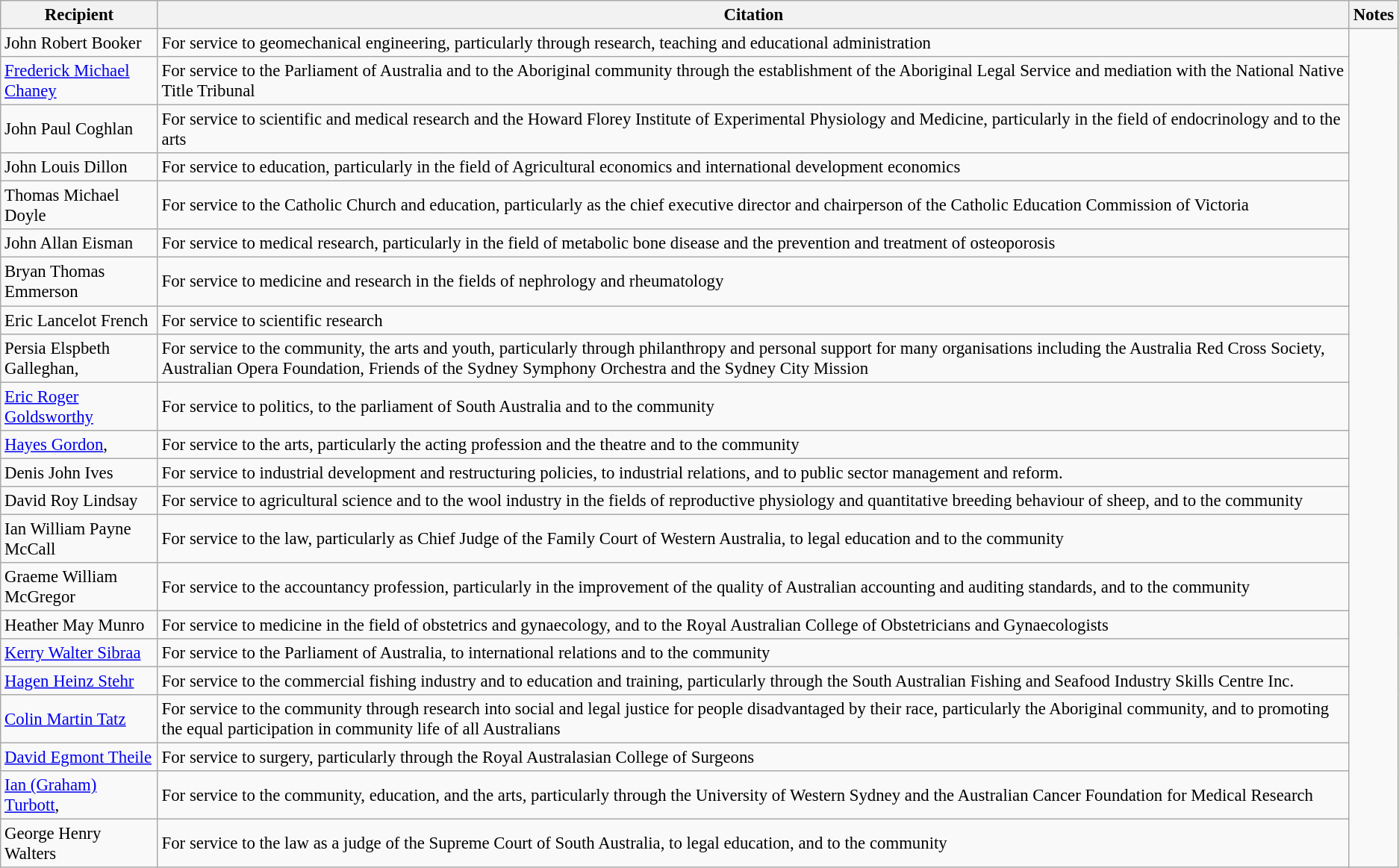<table class="wikitable" style="font-size:95%;">
<tr>
<th>Recipient</th>
<th>Citation</th>
<th>Notes</th>
</tr>
<tr>
<td> John Robert Booker</td>
<td>For service to geomechanical engineering, particularly through research, teaching and educational administration</td>
<td rowspan="22"></td>
</tr>
<tr>
<td> <a href='#'>Frederick Michael Chaney</a></td>
<td>For service to the Parliament of Australia and to the Aboriginal community through the establishment of the Aboriginal Legal Service and mediation with the National Native Title Tribunal</td>
</tr>
<tr>
<td> John Paul Coghlan</td>
<td>For service to scientific and medical research and the Howard Florey Institute of Experimental Physiology and Medicine, particularly in the field of endocrinology and to the arts</td>
</tr>
<tr>
<td> John Louis Dillon</td>
<td>For service to education, particularly in the field of Agricultural economics and international development economics</td>
</tr>
<tr>
<td> Thomas Michael Doyle</td>
<td>For service to the Catholic Church and education, particularly as the chief executive director and chairperson of the Catholic Education Commission of Victoria</td>
</tr>
<tr>
<td> John Allan Eisman</td>
<td>For service to medical research, particularly in the field of metabolic bone disease and the prevention and treatment of osteoporosis</td>
</tr>
<tr>
<td> Bryan Thomas Emmerson</td>
<td>For service to medicine and research in the fields of nephrology and rheumatology</td>
</tr>
<tr>
<td> Eric Lancelot French</td>
<td>For service to scientific research</td>
</tr>
<tr>
<td> Persia Elspbeth Galleghan, </td>
<td>For service to the community, the arts and youth, particularly through philanthropy and personal support for many organisations including the Australia Red Cross Society, Australian Opera Foundation, Friends of the Sydney Symphony Orchestra and the Sydney City Mission</td>
</tr>
<tr>
<td> <a href='#'>Eric Roger Goldsworthy</a></td>
<td>For service to politics, to the parliament of South Australia and to the community</td>
</tr>
<tr>
<td><a href='#'>Hayes Gordon</a>, </td>
<td>For service to the arts, particularly the acting profession and the theatre and to the community</td>
</tr>
<tr>
<td>Denis John Ives</td>
<td>For service to industrial development and restructuring policies, to industrial relations, and to public sector management and reform.</td>
</tr>
<tr>
<td> David Roy Lindsay</td>
<td>For service to agricultural science and to the wool industry in the fields of reproductive physiology and quantitative breeding behaviour of sheep, and to the community</td>
</tr>
<tr>
<td> Ian William Payne McCall</td>
<td>For service to the law, particularly as Chief Judge of the Family Court of Western Australia, to legal education and to the community</td>
</tr>
<tr>
<td>Graeme William McGregor</td>
<td>For service to the accountancy profession, particularly in the improvement of the quality of Australian accounting and auditing standards, and to the community</td>
</tr>
<tr>
<td> Heather May Munro</td>
<td>For service to medicine in the field of obstetrics and gynaecology, and to the Royal Australian College of Obstetricians and Gynaecologists</td>
</tr>
<tr>
<td> <a href='#'>Kerry Walter Sibraa</a></td>
<td>For service to the Parliament of Australia, to international relations and to the community</td>
</tr>
<tr>
<td><a href='#'>Hagen Heinz Stehr</a></td>
<td>For service to the commercial fishing industry and to education and training, particularly through the South Australian Fishing and Seafood Industry Skills Centre Inc.</td>
</tr>
<tr>
<td> <a href='#'>Colin Martin Tatz</a></td>
<td>For service to the community through research into social and legal justice for people disadvantaged by their race, particularly the Aboriginal community, and to promoting the equal participation in community life of all Australians</td>
</tr>
<tr>
<td><a href='#'>David Egmont Theile</a></td>
<td>For service to surgery, particularly through the Royal Australasian College of Surgeons</td>
</tr>
<tr>
<td> <a href='#'>Ian (Graham) Turbott</a>, </td>
<td>For service to the community, education, and the arts, particularly through the University of Western Sydney and the Australian Cancer Foundation for Medical Research</td>
</tr>
<tr>
<td> George Henry Walters</td>
<td>For service to the law as a judge of the Supreme Court of South Australia, to legal education, and to the community</td>
</tr>
</table>
